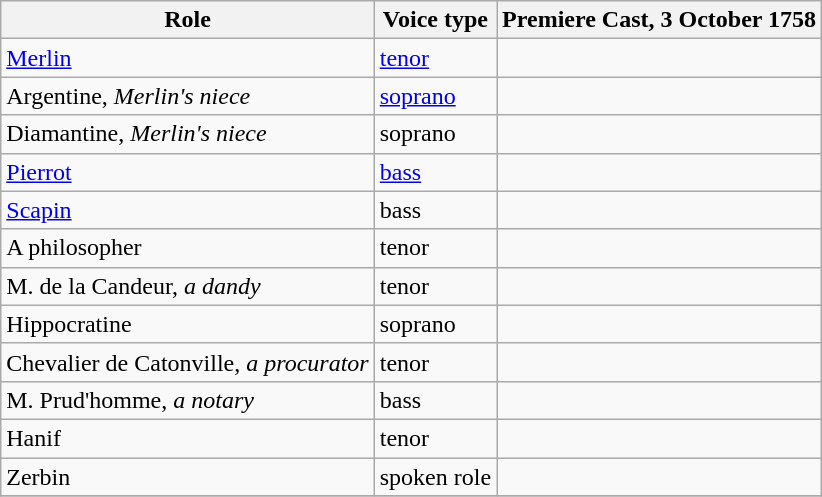<table class="wikitable">
<tr>
<th>Role</th>
<th>Voice type</th>
<th>Premiere Cast, 3 October 1758</th>
</tr>
<tr>
<td><a href='#'>Merlin</a></td>
<td><a href='#'>tenor</a></td>
<td></td>
</tr>
<tr>
<td>Argentine, <em>Merlin's niece</em></td>
<td><a href='#'>soprano</a></td>
<td></td>
</tr>
<tr>
<td>Diamantine, <em>Merlin's niece</em></td>
<td>soprano</td>
<td></td>
</tr>
<tr>
<td><a href='#'>Pierrot</a></td>
<td><a href='#'>bass</a></td>
<td></td>
</tr>
<tr>
<td><a href='#'>Scapin</a></td>
<td>bass</td>
<td></td>
</tr>
<tr>
<td>A philosopher</td>
<td>tenor</td>
<td></td>
</tr>
<tr>
<td>M. de la Candeur, <em>a dandy</em></td>
<td>tenor</td>
<td></td>
</tr>
<tr>
<td>Hippocratine</td>
<td>soprano</td>
<td></td>
</tr>
<tr>
<td>Chevalier de Catonville, <em>a procurator</em></td>
<td>tenor</td>
<td></td>
</tr>
<tr>
<td>M. Prud'homme, <em>a notary</em></td>
<td>bass</td>
<td></td>
</tr>
<tr>
<td>Hanif</td>
<td>tenor</td>
<td></td>
</tr>
<tr>
<td>Zerbin</td>
<td>spoken role</td>
<td></td>
</tr>
<tr>
</tr>
</table>
